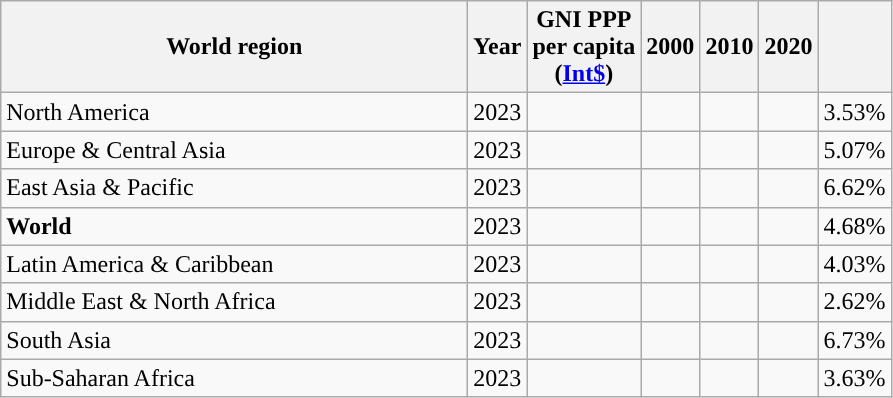<table class="wikitable sortable sticky-header sort-under col1left ">
<tr>
<th style=width:19em>World region</th>
<th>Year</th>
<th>GNI PPP<br>per capita<br>(<a href='#'>Int$</a>)</th>
<th>2000</th>
<th>2010</th>
<th>2020</th>
<th></th>
</tr>
<tr>
<td>North America</td>
<td>2023</td>
<td></td>
<td></td>
<td></td>
<td></td>
<td>3.53%</td>
</tr>
<tr>
<td>Europe & Central Asia</td>
<td>2023</td>
<td></td>
<td></td>
<td></td>
<td></td>
<td>5.07%</td>
</tr>
<tr>
<td>East Asia & Pacific</td>
<td>2023</td>
<td></td>
<td></td>
<td></td>
<td></td>
<td>6.62%</td>
</tr>
<tr>
<td><strong>World</strong></td>
<td>2023</td>
<td></td>
<td></td>
<td></td>
<td></td>
<td>4.68%</td>
</tr>
<tr>
<td>Latin America & Caribbean</td>
<td>2023</td>
<td></td>
<td></td>
<td></td>
<td></td>
<td>4.03%</td>
</tr>
<tr>
<td>Middle East & North Africa</td>
<td>2023</td>
<td></td>
<td></td>
<td></td>
<td></td>
<td>2.62%</td>
</tr>
<tr>
<td>South Asia</td>
<td>2023</td>
<td></td>
<td></td>
<td></td>
<td></td>
<td>6.73%</td>
</tr>
<tr>
<td>Sub-Saharan Africa</td>
<td>2023</td>
<td></td>
<td></td>
<td></td>
<td></td>
<td>3.63%</td>
</tr>
</table>
